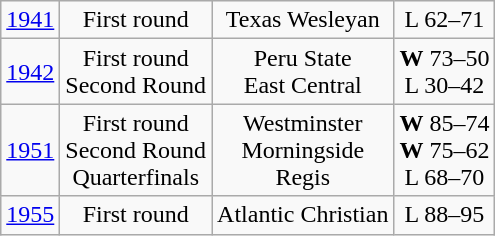<table class="wikitable">
<tr align="center">
<td><a href='#'>1941</a></td>
<td>First round</td>
<td>Texas Wesleyan</td>
<td>L 62–71</td>
</tr>
<tr align="center">
<td><a href='#'>1942</a></td>
<td>First round<br>Second Round</td>
<td>Peru State<br>East Central</td>
<td><strong>W</strong> 73–50<br>L 30–42</td>
</tr>
<tr align="center">
<td><a href='#'>1951</a></td>
<td>First round<br>Second Round<br>Quarterfinals</td>
<td>Westminster<br>Morningside<br>Regis</td>
<td><strong>W</strong> 85–74<br><strong>W</strong> 75–62<br>L 68–70</td>
</tr>
<tr align="center">
<td><a href='#'>1955</a></td>
<td>First round</td>
<td>Atlantic Christian</td>
<td>L 88–95</td>
</tr>
</table>
